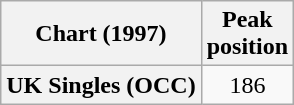<table class="wikitable plainrowheaders" style="text-align:center">
<tr>
<th scope="col">Chart (1997)</th>
<th scope="col">Peak<br>position</th>
</tr>
<tr>
<th scope="row">UK Singles (OCC)</th>
<td>186</td>
</tr>
</table>
